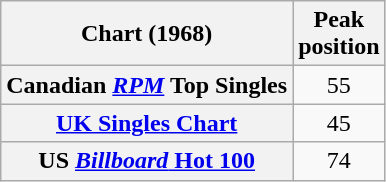<table class="wikitable sortable plainrowheaders">
<tr>
<th scope="col">Chart (1968)</th>
<th scope="col">Peak<br>position</th>
</tr>
<tr>
<th scope="row">Canadian <em><a href='#'>RPM</a></em> Top Singles</th>
<td style="text-align:center;">55</td>
</tr>
<tr>
<th scope="row"><a href='#'>UK Singles Chart</a></th>
<td style="text-align:center;">45</td>
</tr>
<tr>
<th scope="row">US <a href='#'><em>Billboard</em> Hot 100</a></th>
<td style="text-align:center;">74</td>
</tr>
</table>
